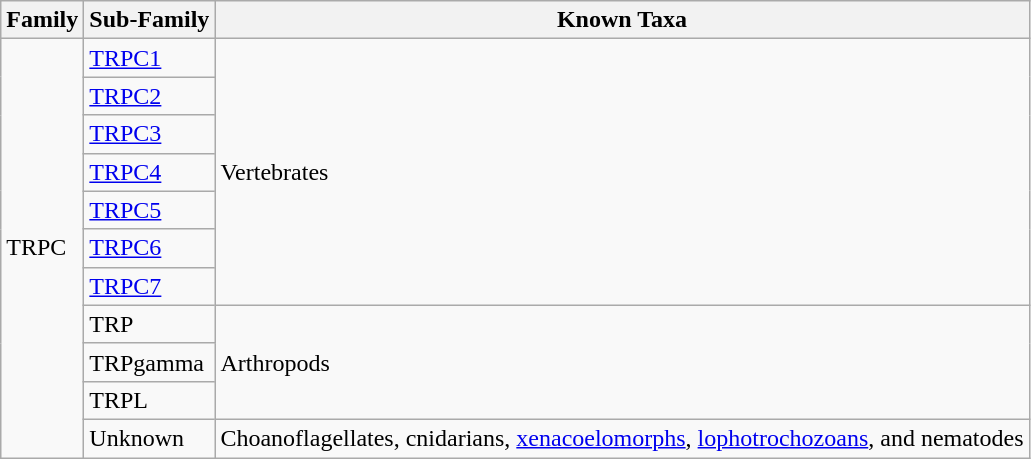<table class="wikitable">
<tr>
<th>Family</th>
<th>Sub-Family</th>
<th>Known Taxa</th>
</tr>
<tr>
<td rowspan="11">TRPC</td>
<td><a href='#'>TRPC1</a></td>
<td rowspan="7">Vertebrates</td>
</tr>
<tr>
<td><a href='#'>TRPC2</a></td>
</tr>
<tr>
<td><a href='#'>TRPC3</a></td>
</tr>
<tr>
<td><a href='#'>TRPC4</a></td>
</tr>
<tr>
<td><a href='#'>TRPC5</a></td>
</tr>
<tr>
<td><a href='#'>TRPC6</a></td>
</tr>
<tr>
<td><a href='#'>TRPC7</a></td>
</tr>
<tr>
<td>TRP</td>
<td rowspan="3">Arthropods</td>
</tr>
<tr>
<td>TRPgamma</td>
</tr>
<tr>
<td>TRPL</td>
</tr>
<tr>
<td>Unknown</td>
<td>Choanoflagellates, cnidarians, <a href='#'>xenacoelomorphs</a>, <a href='#'>lophotrochozoans</a>, and nematodes</td>
</tr>
</table>
